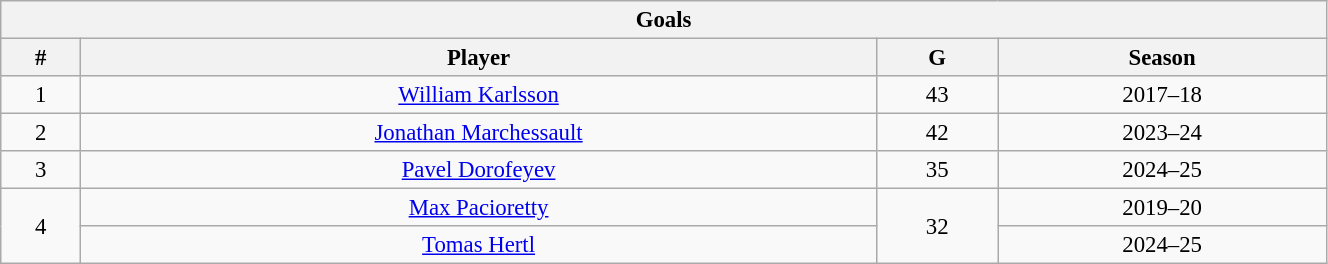<table class="wikitable" style="text-align: center; font-size: 95%" width="70%">
<tr>
<th colspan="4">Goals</th>
</tr>
<tr>
<th>#</th>
<th>Player</th>
<th>G</th>
<th>Season</th>
</tr>
<tr>
<td>1</td>
<td><a href='#'>William Karlsson</a></td>
<td>43</td>
<td>2017–18</td>
</tr>
<tr>
<td>2</td>
<td><a href='#'>Jonathan Marchessault</a></td>
<td>42</td>
<td>2023–24</td>
</tr>
<tr>
<td>3</td>
<td><a href='#'>Pavel Dorofeyev</a></td>
<td>35</td>
<td>2024–25</td>
</tr>
<tr>
<td rowspan="2">4</td>
<td><a href='#'>Max Pacioretty</a></td>
<td rowspan="2">32</td>
<td>2019–20</td>
</tr>
<tr>
<td><a href='#'>Tomas Hertl</a></td>
<td>2024–25</td>
</tr>
</table>
